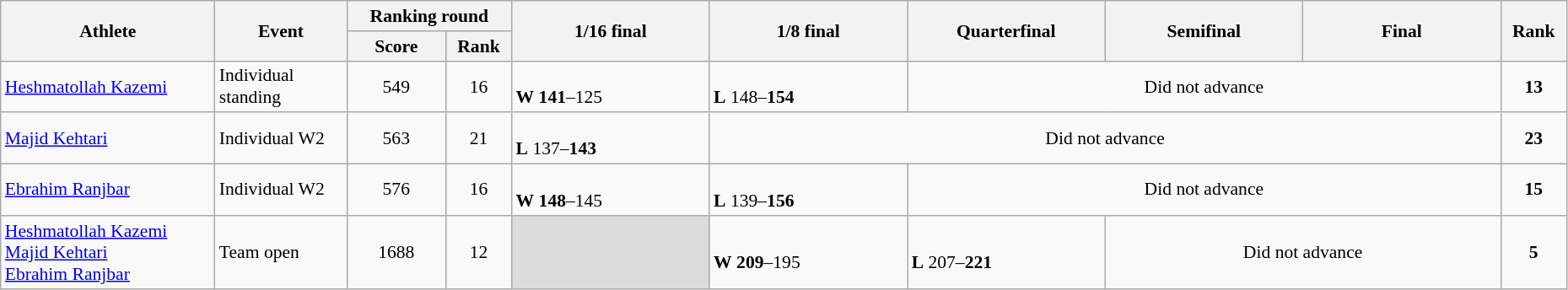<table class="wikitable" width="98%" style="text-align:left; font-size:90%">
<tr>
<th rowspan="2" width="13%">Athlete</th>
<th rowspan="2" width="8%">Event</th>
<th colspan="2">Ranking round</th>
<th rowspan="2" width="12%">1/16 final</th>
<th rowspan="2" width="12%">1/8 final</th>
<th rowspan="2" width="12%">Quarterfinal</th>
<th rowspan="2" width="12%">Semifinal</th>
<th rowspan="2" width="12%">Final</th>
<th rowspan="2" width="4%">Rank</th>
</tr>
<tr>
<th width="6%">Score</th>
<th width="4%">Rank</th>
</tr>
<tr>
<td><a href='#'>Heshmatollah Kazemi</a></td>
<td>Individual standing</td>
<td align="center">549</td>
<td align="center">16 <strong></strong></td>
<td><br><strong>W</strong> <strong>141</strong>–125</td>
<td><br><strong>L</strong> 148–<strong>154</strong></td>
<td colspan=3 align=center>Did not advance</td>
<td align="center"><strong>13</strong></td>
</tr>
<tr>
<td><a href='#'>Majid Kehtari</a></td>
<td>Individual W2</td>
<td align="center">563</td>
<td align="center">21 <strong></strong></td>
<td><br><strong>L</strong> 137–<strong>143</strong></td>
<td colspan=4 align=center>Did not advance</td>
<td align="center"><strong>23</strong></td>
</tr>
<tr>
<td><a href='#'>Ebrahim Ranjbar</a></td>
<td>Individual W2</td>
<td align="center">576</td>
<td align="center">16 <strong></strong></td>
<td><br><strong>W</strong> <strong>148</strong>–145</td>
<td><br><strong>L</strong> 139–<strong>156</strong></td>
<td colspan=3  align=center>Did not advance</td>
<td align="center"><strong>15</strong></td>
</tr>
<tr>
<td><a href='#'>Heshmatollah Kazemi</a><br><a href='#'>Majid Kehtari</a><br><a href='#'>Ebrahim Ranjbar</a></td>
<td>Team open</td>
<td align="center">1688</td>
<td align="center">12 <strong></strong></td>
<td bgcolor=#DCDCDC></td>
<td><br><strong>W</strong> <strong>209</strong>–195</td>
<td><br><strong>L</strong> 207–<strong>221</strong></td>
<td colspan=2 align=center>Did not advance</td>
<td align="center"><strong>5</strong></td>
</tr>
</table>
